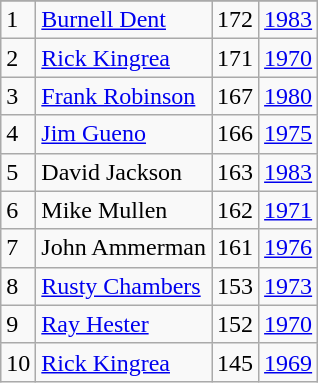<table class="wikitable">
<tr>
</tr>
<tr>
<td>1</td>
<td><a href='#'>Burnell Dent</a></td>
<td>172</td>
<td><a href='#'>1983</a></td>
</tr>
<tr>
<td>2</td>
<td><a href='#'>Rick Kingrea</a></td>
<td>171</td>
<td><a href='#'>1970</a></td>
</tr>
<tr>
<td>3</td>
<td><a href='#'>Frank Robinson</a></td>
<td>167</td>
<td><a href='#'>1980</a></td>
</tr>
<tr>
<td>4</td>
<td><a href='#'>Jim Gueno</a></td>
<td>166</td>
<td><a href='#'>1975</a></td>
</tr>
<tr>
<td>5</td>
<td>David Jackson</td>
<td>163</td>
<td><a href='#'>1983</a></td>
</tr>
<tr>
<td>6</td>
<td>Mike Mullen</td>
<td>162</td>
<td><a href='#'>1971</a></td>
</tr>
<tr>
<td>7</td>
<td>John Ammerman</td>
<td>161</td>
<td><a href='#'>1976</a></td>
</tr>
<tr>
<td>8</td>
<td><a href='#'>Rusty Chambers</a></td>
<td>153</td>
<td><a href='#'>1973</a></td>
</tr>
<tr>
<td>9</td>
<td><a href='#'>Ray Hester</a></td>
<td>152</td>
<td><a href='#'>1970</a></td>
</tr>
<tr>
<td>10</td>
<td><a href='#'>Rick Kingrea</a></td>
<td>145</td>
<td><a href='#'>1969</a></td>
</tr>
</table>
